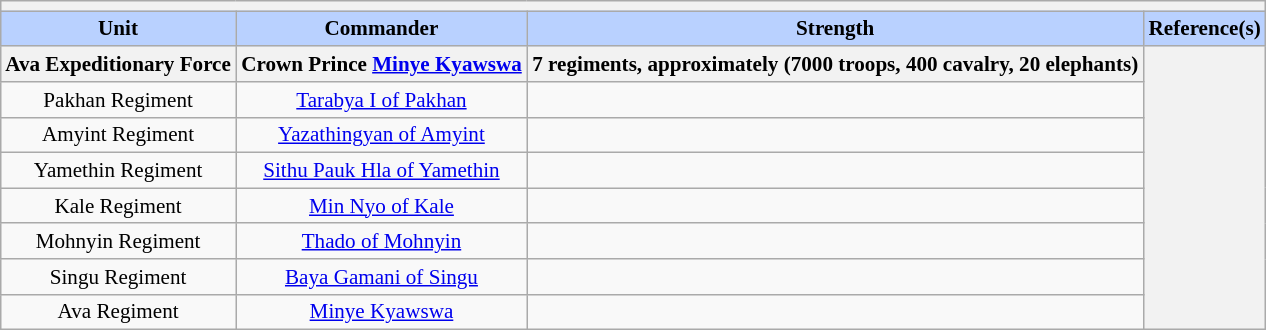<table class="wikitable collapsible" style="min-width:60em; margin:0.3em auto; font-size:88%;">
<tr>
<th colspan=5></th>
</tr>
<tr>
<th style="background-color:#B9D1FF">Unit</th>
<th style="background-color:#B9D1FF">Commander</th>
<th style="background-color:#B9D1FF">Strength</th>
<th style="background-color:#B9D1FF">Reference(s)</th>
</tr>
<tr>
<th colspan="1">Ava Expeditionary Force</th>
<th colspan="1">Crown Prince <a href='#'>Minye Kyawswa</a></th>
<th colspan="1">7 regiments, approximately (7000 troops, 400 cavalry, 20 elephants)</th>
<th rowspan="8"></th>
</tr>
<tr>
<td align="center">Pakhan Regiment</td>
<td align="center"><a href='#'>Tarabya I of Pakhan</a></td>
<td align="center"></td>
</tr>
<tr>
<td align="center">Amyint Regiment</td>
<td align="center"><a href='#'>Yazathingyan of Amyint</a></td>
<td align="center"></td>
</tr>
<tr>
<td align="center">Yamethin Regiment</td>
<td align="center"><a href='#'>Sithu Pauk Hla of Yamethin</a></td>
<td align="center"></td>
</tr>
<tr>
<td align="center">Kale Regiment</td>
<td align="center"><a href='#'>Min Nyo of Kale</a></td>
<td align="center"></td>
</tr>
<tr>
<td align="center">Mohnyin Regiment</td>
<td align="center"><a href='#'>Thado of Mohnyin</a></td>
<td align="center"></td>
</tr>
<tr>
<td align="center">Singu Regiment</td>
<td align="center"><a href='#'>Baya Gamani of Singu</a></td>
<td align="center"></td>
</tr>
<tr>
<td align="center">Ava Regiment</td>
<td align="center"><a href='#'>Minye Kyawswa</a></td>
<td align="center"></td>
</tr>
</table>
